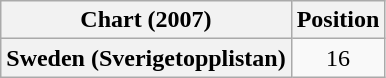<table class="wikitable plainrowheaders" style="text-align:center">
<tr>
<th scope="col">Chart (2007)</th>
<th scope="col">Position</th>
</tr>
<tr>
<th scope="row">Sweden (Sverigetopplistan)</th>
<td>16</td>
</tr>
</table>
